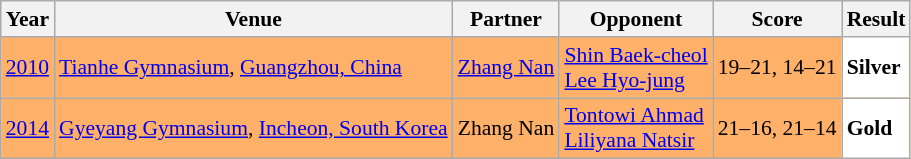<table class="sortable wikitable" style="font-size: 90%;">
<tr>
<th>Year</th>
<th>Venue</th>
<th>Partner</th>
<th>Opponent</th>
<th>Score</th>
<th>Result</th>
</tr>
<tr style="background:#FFB069">
<td align="center"><a href='#'>2010</a></td>
<td align="left"><a href='#'>Tianhe Gymnasium</a>, <a href='#'>Guangzhou, China</a></td>
<td align="left"> <a href='#'>Zhang Nan</a></td>
<td align="left"> <a href='#'>Shin Baek-cheol</a> <br>  <a href='#'>Lee Hyo-jung</a></td>
<td align="left">19–21, 14–21</td>
<td style="text-align:left; background:white"> <strong>Silver</strong></td>
</tr>
<tr style="background:#FFB069">
<td align="center"><a href='#'>2014</a></td>
<td align="left"><a href='#'>Gyeyang Gymnasium</a>, <a href='#'>Incheon, South Korea</a></td>
<td align="left"> Zhang Nan</td>
<td align="left"> <a href='#'>Tontowi Ahmad</a> <br>  <a href='#'>Liliyana Natsir</a></td>
<td align="left">21–16, 21–14</td>
<td style="text-align:left; background:white"> <strong>Gold</strong></td>
</tr>
</table>
